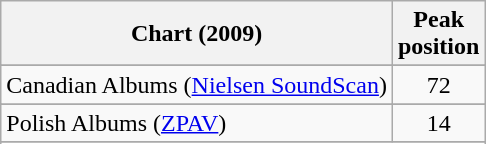<table class="wikitable sortable">
<tr>
<th>Chart (2009)</th>
<th>Peak<br>position</th>
</tr>
<tr>
</tr>
<tr>
</tr>
<tr>
</tr>
<tr>
</tr>
<tr>
<td>Canadian Albums (<a href='#'>Nielsen SoundScan</a>)</td>
<td style="text-align:center;">72</td>
</tr>
<tr>
</tr>
<tr>
</tr>
<tr>
</tr>
<tr>
</tr>
<tr>
</tr>
<tr>
</tr>
<tr>
</tr>
<tr>
</tr>
<tr>
</tr>
<tr>
</tr>
<tr>
<td>Polish Albums (<a href='#'>ZPAV</a>)</td>
<td style="text-align:center;">14</td>
</tr>
<tr>
</tr>
<tr>
</tr>
<tr>
</tr>
<tr>
</tr>
<tr>
</tr>
<tr>
</tr>
<tr>
</tr>
</table>
